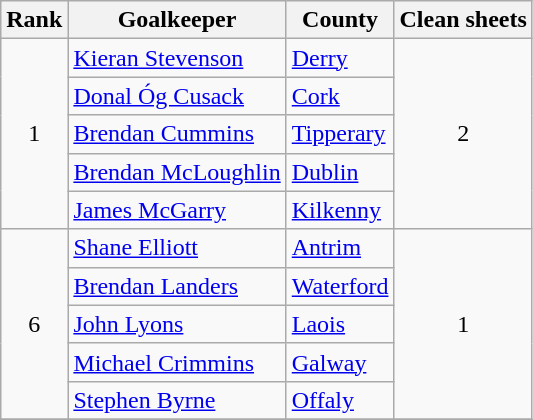<table class="wikitable">
<tr>
<th>Rank</th>
<th>Goalkeeper</th>
<th>County</th>
<th>Clean sheets</th>
</tr>
<tr>
<td rowspan=5 align=center>1</td>
<td><a href='#'>Kieran Stevenson</a></td>
<td> <a href='#'>Derry</a></td>
<td rowspan=5 align=center>2</td>
</tr>
<tr>
<td><a href='#'>Donal Óg Cusack</a></td>
<td> <a href='#'>Cork</a></td>
</tr>
<tr>
<td><a href='#'>Brendan Cummins</a></td>
<td> <a href='#'>Tipperary</a></td>
</tr>
<tr>
<td><a href='#'>Brendan McLoughlin</a></td>
<td> <a href='#'>Dublin</a></td>
</tr>
<tr>
<td><a href='#'>James McGarry</a></td>
<td> <a href='#'>Kilkenny</a></td>
</tr>
<tr>
<td rowspan=5 align=center>6</td>
<td><a href='#'>Shane Elliott</a></td>
<td> <a href='#'>Antrim</a></td>
<td rowspan=5 align=center>1</td>
</tr>
<tr>
<td><a href='#'>Brendan Landers</a></td>
<td> <a href='#'>Waterford</a></td>
</tr>
<tr>
<td><a href='#'>John Lyons</a></td>
<td> <a href='#'>Laois</a></td>
</tr>
<tr>
<td><a href='#'>Michael Crimmins</a></td>
<td> <a href='#'>Galway</a></td>
</tr>
<tr>
<td><a href='#'>Stephen Byrne</a></td>
<td> <a href='#'>Offaly</a></td>
</tr>
<tr>
</tr>
</table>
